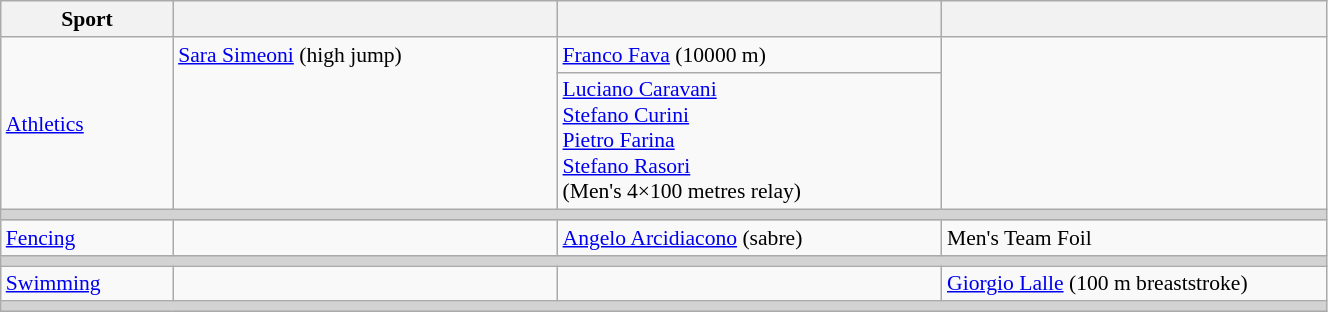<table class="wikitable" width=70% style="font-size:90%; text-align:left;">
<tr>
<th width=13%>Sport</th>
<th width=29%></th>
<th width=29%></th>
<th width=29%></th>
</tr>
<tr>
<td rowspan=2> <a href='#'>Athletics</a></td>
<td rowspan=2 valign=top><a href='#'>Sara Simeoni</a> (high jump)</td>
<td><a href='#'>Franco Fava</a> (10000 m)</td>
<td rowspan=2></td>
</tr>
<tr>
<td><a href='#'>Luciano Caravani</a><br><a href='#'>Stefano Curini</a><br><a href='#'>Pietro Farina</a><br><a href='#'>Stefano Rasori</a><br>(Men's 4×100 metres relay)</td>
</tr>
<tr bgcolor=lightgrey>
<td colspan=4></td>
</tr>
<tr>
<td align=left> <a href='#'>Fencing</a></td>
<td></td>
<td><a href='#'>Angelo Arcidiacono</a> (sabre)</td>
<td>Men's Team Foil</td>
</tr>
<tr bgcolor=lightgrey>
<td colspan=4></td>
</tr>
<tr>
<td> <a href='#'>Swimming</a></td>
<td></td>
<td></td>
<td><a href='#'>Giorgio Lalle</a> (100 m breaststroke)</td>
</tr>
<tr bgcolor=lightgrey>
<td colspan=4></td>
</tr>
</table>
